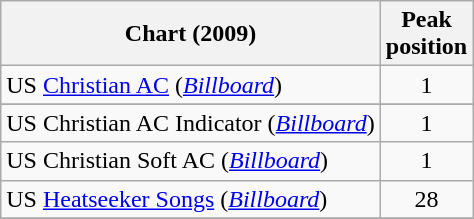<table class="wikitable sortable plainrowheaders" style="text-align:center">
<tr>
<th scope="col">Chart (2009)</th>
<th scope="col">Peak<br> position</th>
</tr>
<tr>
<td align="left">US <a href='#'>Christian AC</a> (<em><a href='#'>Billboard</a></em>)</td>
<td>1</td>
</tr>
<tr>
</tr>
<tr>
</tr>
<tr>
<td align="left">US Christian AC Indicator (<em><a href='#'>Billboard</a></em>)</td>
<td align="center">1</td>
</tr>
<tr>
<td align="left">US Christian Soft AC (<em><a href='#'>Billboard</a></em>)</td>
<td align="center">1</td>
</tr>
<tr>
<td align="left">US <a href='#'>Heatseeker Songs</a> (<em><a href='#'>Billboard</a></em>)</td>
<td align="center">28</td>
</tr>
<tr>
</tr>
</table>
